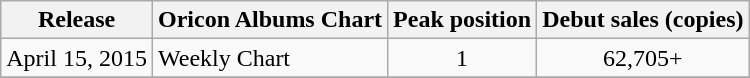<table class="wikitable">
<tr>
<th>Release</th>
<th>Oricon Albums Chart</th>
<th>Peak position</th>
<th>Debut sales (copies)</th>
</tr>
<tr>
<td rowspan="1">April 15, 2015</td>
<td>Weekly Chart</td>
<td align="center">1</td>
<td align="center">62,705+</td>
</tr>
<tr>
</tr>
</table>
